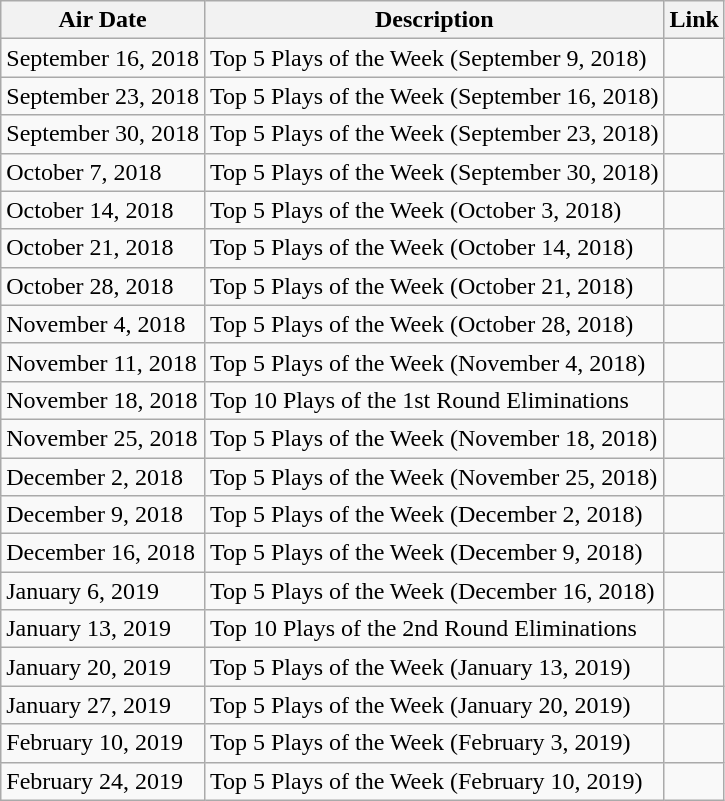<table class="wikitable sortable" style="text-align:left">
<tr>
<th>Air Date</th>
<th>Description</th>
<th>Link</th>
</tr>
<tr>
<td>September 16, 2018</td>
<td>Top 5 Plays of the Week (September 9, 2018)</td>
<td align=center></td>
</tr>
<tr>
<td>September 23, 2018</td>
<td>Top 5 Plays of the Week (September 16, 2018)</td>
<td align=center></td>
</tr>
<tr>
<td>September 30, 2018</td>
<td>Top 5 Plays of the Week (September 23, 2018)</td>
<td align=center></td>
</tr>
<tr>
<td>October 7, 2018</td>
<td>Top 5 Plays of the Week (September 30, 2018)</td>
<td align=center></td>
</tr>
<tr>
<td>October 14, 2018</td>
<td>Top 5 Plays of the Week (October 3, 2018)</td>
<td align=center></td>
</tr>
<tr>
<td>October 21, 2018</td>
<td>Top 5 Plays of the Week (October 14, 2018)</td>
<td align=center></td>
</tr>
<tr>
<td>October 28, 2018</td>
<td>Top 5 Plays of the Week (October 21, 2018)</td>
<td align=center></td>
</tr>
<tr>
<td>November 4, 2018</td>
<td>Top 5 Plays of the Week (October 28, 2018)</td>
<td align=center></td>
</tr>
<tr>
<td>November 11, 2018</td>
<td>Top 5 Plays of the Week (November 4, 2018)</td>
<td align=center></td>
</tr>
<tr>
<td>November 18, 2018</td>
<td>Top 10 Plays of the 1st Round Eliminations</td>
<td align=center></td>
</tr>
<tr>
<td>November 25, 2018</td>
<td>Top 5 Plays of the Week (November 18, 2018)</td>
<td align=center></td>
</tr>
<tr>
<td>December 2, 2018</td>
<td>Top 5 Plays of the Week (November 25, 2018)</td>
<td align=center></td>
</tr>
<tr>
<td>December 9, 2018</td>
<td>Top 5 Plays of the Week (December 2, 2018)</td>
<td align=center></td>
</tr>
<tr>
<td>December 16, 2018</td>
<td>Top 5 Plays of the Week (December 9, 2018)</td>
<td align=center></td>
</tr>
<tr>
<td>January 6, 2019</td>
<td>Top 5 Plays of the Week (December 16, 2018)</td>
<td align=center></td>
</tr>
<tr>
<td>January 13, 2019</td>
<td>Top 10 Plays of the 2nd Round Eliminations</td>
<td align=center></td>
</tr>
<tr>
<td>January 20, 2019</td>
<td>Top 5 Plays of the Week (January 13, 2019)</td>
<td align=center></td>
</tr>
<tr>
<td>January 27, 2019</td>
<td>Top 5 Plays of the Week (January 20, 2019)</td>
<td align=center></td>
</tr>
<tr>
<td>February 10, 2019</td>
<td>Top 5 Plays of the Week (February 3, 2019)</td>
<td align=center></td>
</tr>
<tr>
<td>February 24, 2019</td>
<td>Top 5 Plays of the Week (February 10, 2019)</td>
<td align=center></td>
</tr>
</table>
